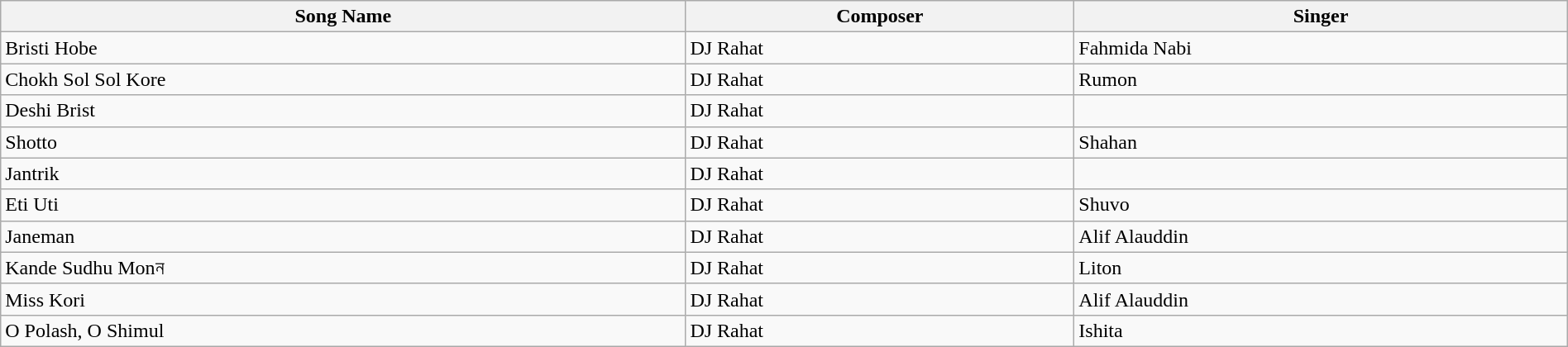<table class="wikitable sortable collapsible" style="width: 100%;">
<tr>
<th style="*background:d0e5f5;">Song Name</th>
<th style="*background:d0e5f5;">Composer</th>
<th style="*background:d0e5f5;">Singer</th>
</tr>
<tr>
<td>Bristi Hobe</td>
<td>DJ Rahat</td>
<td>Fahmida Nabi</td>
</tr>
<tr>
<td>Chokh Sol Sol Kore</td>
<td>DJ Rahat</td>
<td>Rumon</td>
</tr>
<tr>
<td>Deshi Brist</td>
<td>DJ Rahat</td>
<td></td>
</tr>
<tr>
<td>Shotto</td>
<td>DJ Rahat</td>
<td>Shahan</td>
</tr>
<tr>
<td>Jantrik</td>
<td>DJ Rahat</td>
<td></td>
</tr>
<tr>
<td>Eti Uti</td>
<td>DJ Rahat</td>
<td>Shuvo</td>
</tr>
<tr>
<td>Janeman</td>
<td>DJ Rahat</td>
<td>Alif Alauddin</td>
</tr>
<tr>
<td>Kande Sudhu Monন</td>
<td>DJ Rahat</td>
<td>Liton</td>
</tr>
<tr>
<td>Miss Kori</td>
<td>DJ Rahat</td>
<td>Alif Alauddin</td>
</tr>
<tr>
<td>O Polash, O Shimul</td>
<td>DJ Rahat</td>
<td>Ishita</td>
</tr>
</table>
